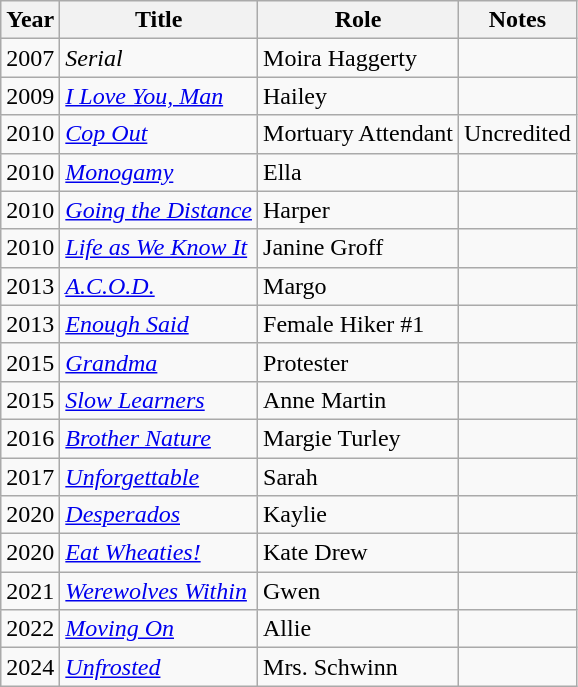<table class="wikitable sortable">
<tr>
<th>Year</th>
<th>Title</th>
<th>Role</th>
<th>Notes</th>
</tr>
<tr>
<td>2007</td>
<td><em>Serial</em></td>
<td>Moira Haggerty</td>
<td></td>
</tr>
<tr>
<td>2009</td>
<td><em><a href='#'>I Love You, Man</a></em></td>
<td>Hailey</td>
<td></td>
</tr>
<tr>
<td>2010</td>
<td><a href='#'><em>Cop Out</em></a></td>
<td>Mortuary Attendant</td>
<td>Uncredited</td>
</tr>
<tr>
<td>2010</td>
<td><a href='#'><em>Monogamy</em></a></td>
<td>Ella</td>
<td></td>
</tr>
<tr>
<td>2010</td>
<td><a href='#'><em>Going the Distance</em></a></td>
<td>Harper</td>
<td></td>
</tr>
<tr>
<td>2010</td>
<td><a href='#'><em>Life as We Know It</em></a></td>
<td>Janine Groff</td>
<td></td>
</tr>
<tr>
<td>2013</td>
<td><em><a href='#'>A.C.O.D.</a></em></td>
<td>Margo</td>
<td></td>
</tr>
<tr>
<td>2013</td>
<td><em><a href='#'>Enough Said</a></em></td>
<td>Female Hiker #1</td>
<td></td>
</tr>
<tr>
<td>2015</td>
<td><a href='#'><em>Grandma</em></a></td>
<td>Protester</td>
<td></td>
</tr>
<tr>
<td>2015</td>
<td><em><a href='#'>Slow Learners</a></em></td>
<td>Anne Martin</td>
<td></td>
</tr>
<tr>
<td>2016</td>
<td><a href='#'><em>Brother Nature</em></a></td>
<td>Margie Turley</td>
<td></td>
</tr>
<tr>
<td>2017</td>
<td><a href='#'><em>Unforgettable</em></a></td>
<td>Sarah</td>
<td></td>
</tr>
<tr>
<td>2020</td>
<td><a href='#'><em>Desperados</em></a></td>
<td>Kaylie</td>
<td></td>
</tr>
<tr>
<td>2020</td>
<td><em><a href='#'>Eat Wheaties!</a></em></td>
<td>Kate Drew</td>
<td></td>
</tr>
<tr>
<td>2021</td>
<td><a href='#'><em>Werewolves Within</em></a></td>
<td>Gwen</td>
<td></td>
</tr>
<tr>
<td>2022</td>
<td><em><a href='#'>Moving On</a></em></td>
<td>Allie</td>
<td></td>
</tr>
<tr>
<td>2024</td>
<td><em><a href='#'>Unfrosted</a></em></td>
<td>Mrs. Schwinn</td>
<td></td>
</tr>
</table>
